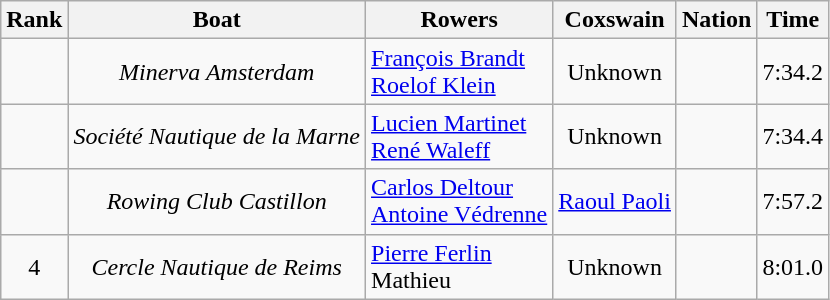<table class="wikitable sortable" style="text-align:center">
<tr>
<th>Rank</th>
<th>Boat</th>
<th>Rowers</th>
<th>Coxswain</th>
<th>Nation</th>
<th>Time</th>
</tr>
<tr>
<td></td>
<td><em>Minerva Amsterdam</em></td>
<td align=left><a href='#'>François Brandt</a> <br> <a href='#'>Roelof Klein</a></td>
<td>Unknown</td>
<td align=left></td>
<td>7:34.2</td>
</tr>
<tr>
<td></td>
<td><em>Société Nautique de la Marne</em></td>
<td align=left><a href='#'>Lucien Martinet</a> <br> <a href='#'>René Waleff</a></td>
<td>Unknown</td>
<td align=left></td>
<td>7:34.4</td>
</tr>
<tr>
<td></td>
<td><em>Rowing Club Castillon</em></td>
<td align=left><a href='#'>Carlos Deltour</a> <br> <a href='#'>Antoine Védrenne</a></td>
<td><a href='#'>Raoul Paoli</a></td>
<td align=left></td>
<td>7:57.2</td>
</tr>
<tr>
<td>4</td>
<td><em>Cercle Nautique de Reims</em></td>
<td align=left><a href='#'>Pierre Ferlin</a> <br> Mathieu</td>
<td>Unknown</td>
<td align=left></td>
<td>8:01.0</td>
</tr>
</table>
